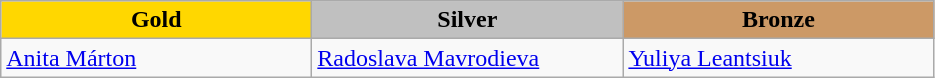<table class="wikitable" style="text-align:left">
<tr align="center">
<td width=200 bgcolor=gold><strong>Gold</strong></td>
<td width=200 bgcolor=silver><strong>Silver</strong></td>
<td width=200 bgcolor=CC9966><strong>Bronze</strong></td>
</tr>
<tr>
<td><a href='#'>Anita Márton</a><br><em></em></td>
<td><a href='#'>Radoslava Mavrodieva</a><br><em></em></td>
<td><a href='#'>Yuliya Leantsiuk</a><br><em></em></td>
</tr>
</table>
